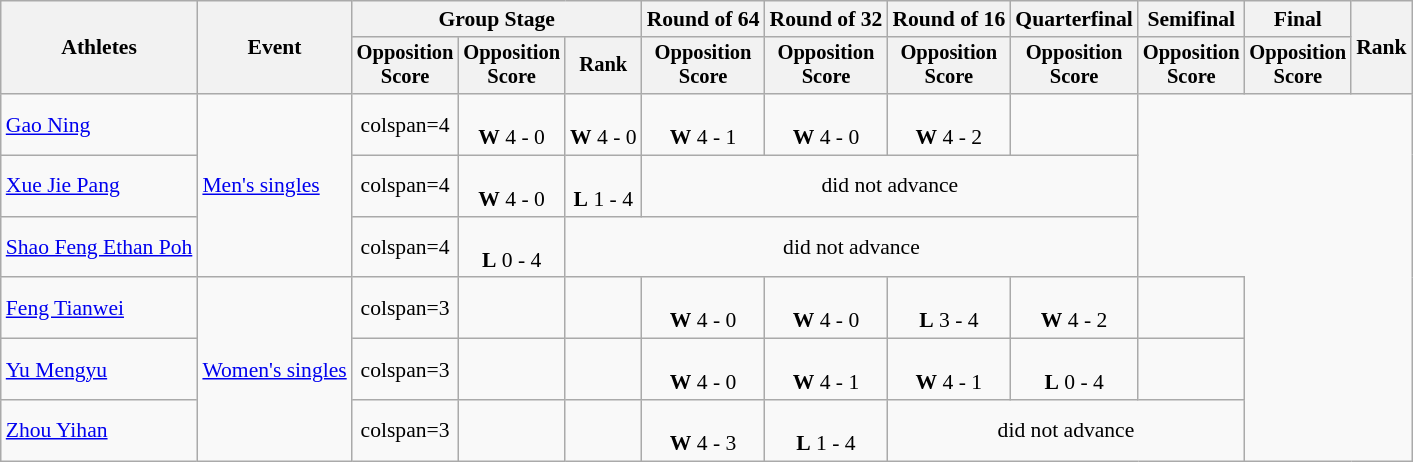<table class="wikitable" style="font-size:90%">
<tr>
<th rowspan=2>Athletes</th>
<th rowspan=2>Event</th>
<th colspan=3>Group Stage</th>
<th>Round of 64</th>
<th>Round of 32</th>
<th>Round of 16</th>
<th>Quarterfinal</th>
<th>Semifinal</th>
<th>Final</th>
<th rowspan=2>Rank</th>
</tr>
<tr style="font-size:95%">
<th>Opposition<br>Score</th>
<th>Opposition<br>Score</th>
<th>Rank</th>
<th>Opposition<br>Score</th>
<th>Opposition<br>Score</th>
<th>Opposition<br>Score</th>
<th>Opposition<br>Score</th>
<th>Opposition<br>Score</th>
<th>Opposition<br>Score</th>
</tr>
<tr align=center>
<td align=left><a href='#'>Gao Ning</a></td>
<td align=left rowspan=3><a href='#'>Men's singles</a></td>
<td>colspan=4 </td>
<td><br><strong>W</strong> 4 - 0</td>
<td><br><strong>W</strong> 4 - 0</td>
<td><br><strong>W</strong> 4 - 1</td>
<td><br><strong>W</strong> 4 - 0</td>
<td><br><strong>W</strong> 4 - 2</td>
<td></td>
</tr>
<tr align=center>
<td align=left><a href='#'>Xue Jie Pang</a></td>
<td>colspan=4 </td>
<td><br><strong>W</strong> 4 - 0</td>
<td><br><strong>L</strong> 1 - 4</td>
<td colspan=4>did not advance</td>
</tr>
<tr align=center>
<td align=left><a href='#'>Shao Feng Ethan Poh</a></td>
<td>colspan=4 </td>
<td><br><strong>L</strong> 0 - 4</td>
<td colspan=5>did not advance</td>
</tr>
<tr align=center>
<td align=left><a href='#'>Feng Tianwei</a></td>
<td align=left rowspan=3><a href='#'>Women's singles</a></td>
<td>colspan=3 </td>
<td></td>
<td></td>
<td><br><strong>W</strong> 4 - 0</td>
<td><br><strong>W</strong> 4 - 0</td>
<td><br><strong>L</strong> 3 - 4</td>
<td><br><strong>W</strong> 4 - 2</td>
<td></td>
</tr>
<tr align=center>
<td align=left><a href='#'>Yu Mengyu</a></td>
<td>colspan=3 </td>
<td></td>
<td></td>
<td><br><strong>W</strong> 4 - 0</td>
<td><br><strong>W</strong> 4 - 1</td>
<td><br><strong>W</strong> 4 - 1</td>
<td><br><strong>L</strong> 0 - 4</td>
<td></td>
</tr>
<tr align=center>
<td align=left><a href='#'>Zhou Yihan</a></td>
<td>colspan=3 </td>
<td></td>
<td></td>
<td><br><strong>W</strong> 4 - 3</td>
<td><br><strong>L</strong> 1 - 4</td>
<td colspan=3>did not advance</td>
</tr>
</table>
